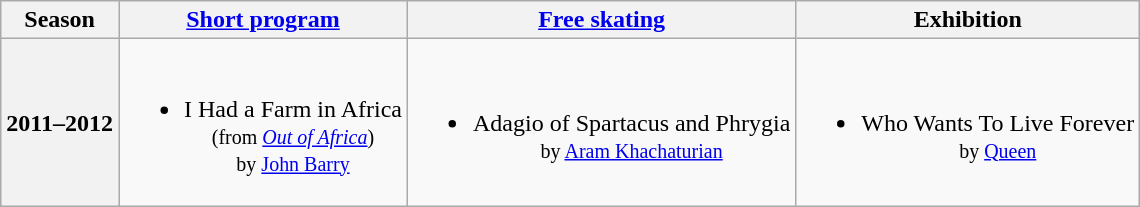<table class=wikitable style=text-align:center>
<tr>
<th>Season</th>
<th><a href='#'>Short program</a></th>
<th><a href='#'>Free skating</a></th>
<th>Exhibition</th>
</tr>
<tr>
<th>2011–2012 <br> </th>
<td><br><ul><li>I Had a Farm in Africa <br><small> (from <em><a href='#'>Out of Africa</a></em>) <br> by <a href='#'>John Barry</a> </small></li></ul></td>
<td><br><ul><li>Adagio of Spartacus and Phrygia <br><small> by <a href='#'>Aram Khachaturian</a> </small></li></ul></td>
<td><br><ul><li>Who Wants To Live Forever <br><small> by <a href='#'>Queen</a> </small></li></ul></td>
</tr>
</table>
